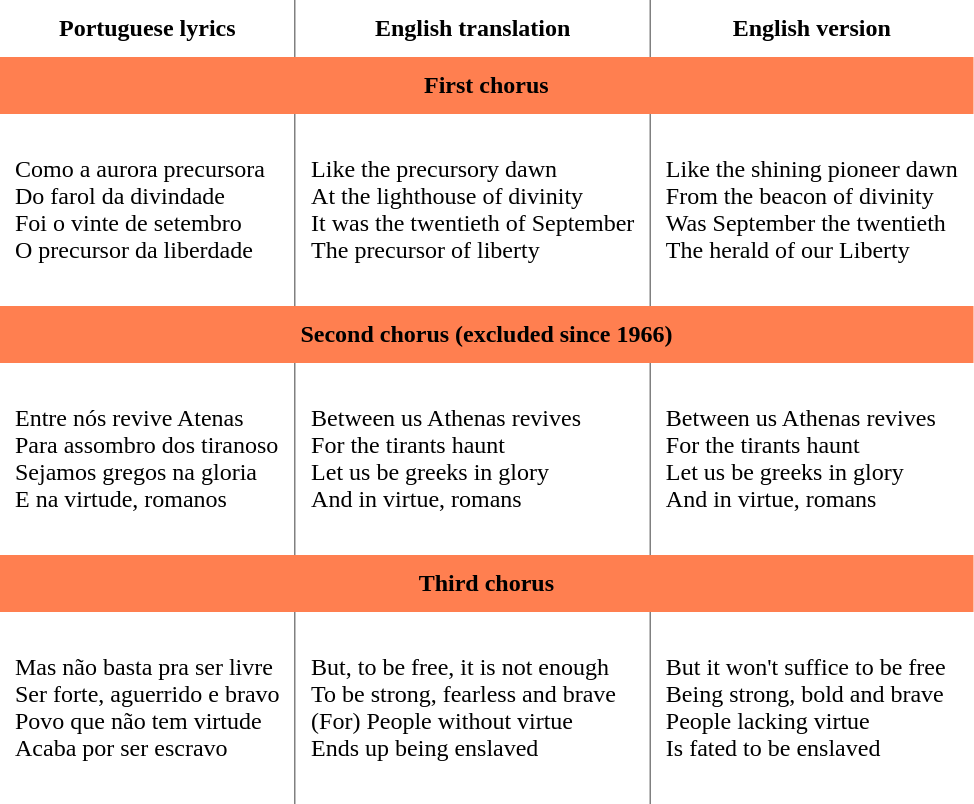<table class="toccolours" cellpadding="10" rules="cols">
<tr>
<th>Portuguese lyrics</th>
<th>English translation</th>
<th>English version</th>
</tr>
<tr>
<th colspan="3" bgcolor="coral">First chorus</th>
</tr>
<tr>
<td><br>Como a aurora precursora <br>
Do farol da divindade <br>
Foi o vinte de setembro <br>
O precursor da liberdade <br>
<br></td>
<td><br>Like the precursory dawn <br>
At the lighthouse of divinity <br>
It was the twentieth of September <br> 
The precursor of liberty <br>
<br></td>
<td><br>Like the shining pioneer dawn <br>
From the beacon of divinity <br>
Was September the twentieth <br>
The herald of our Liberty <br>
<br></td>
</tr>
<tr>
<th colspan="3" bgcolor="coral">Second chorus (excluded since 1966)</th>
</tr>
<tr>
<td><br>Entre nós revive Atenas <br>
Para assombro dos tiranoso <br>
Sejamos gregos na gloria <br>
E na virtude, romanos <br>
<br></td>
<td><br>Between us Athenas revives <br>
For the tirants haunt <br>
Let us be greeks in glory <br>
And in virtue, romans <br>
<br></td>
<td><br>Between us Athenas revives <br>
For the tirants haunt <br>
Let us be greeks in glory <br>
And in virtue, romans <br>
<br></td>
</tr>
<tr>
<th colspan="3" bgcolor="coral">Third chorus</th>
</tr>
<tr>
<td><br>Mas não basta pra ser livre <br>
Ser forte, aguerrido e bravo <br>
Povo que não tem virtude <br>
Acaba por ser escravo <br>
<br></td>
<td><br>But, to be free, it is not enough <br>
To be strong, fearless and brave <br>
(For) People without virtue <br>
Ends up being enslaved <br>
<br></td>
<td><br>But it won't suffice to be free <br>
Being strong, bold and brave <br>
People lacking virtue <br>
Is fated to be enslaved <br>
<br></td>
</tr>
</table>
